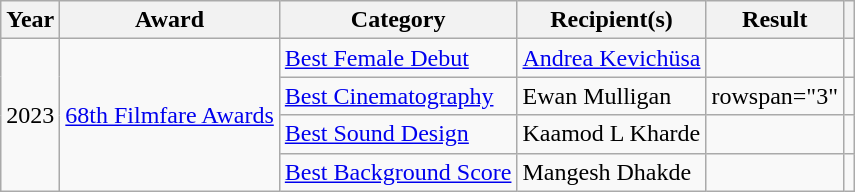<table class="wikitable sortable"">
<tr>
<th>Year</th>
<th>Award</th>
<th>Category</th>
<th>Recipient(s)</th>
<th>Result</th>
<th class="unsortable"></th>
</tr>
<tr>
<td rowspan="4">2023</td>
<td rowspan="4"><a href='#'>68th Filmfare Awards</a></td>
<td><a href='#'>Best Female Debut</a></td>
<td><a href='#'>Andrea Kevichüsa</a></td>
<td></td>
<td></td>
</tr>
<tr>
<td><a href='#'>Best Cinematography</a></td>
<td>Ewan Mulligan</td>
<td>rowspan="3"</td>
<td></td>
</tr>
<tr>
<td><a href='#'>Best Sound Design</a></td>
<td>Kaamod L Kharde</td>
<td></td>
<td></td>
</tr>
<tr>
<td><a href='#'>Best Background Score</a></td>
<td>Mangesh Dhakde</td>
<td></td>
</tr>
</table>
